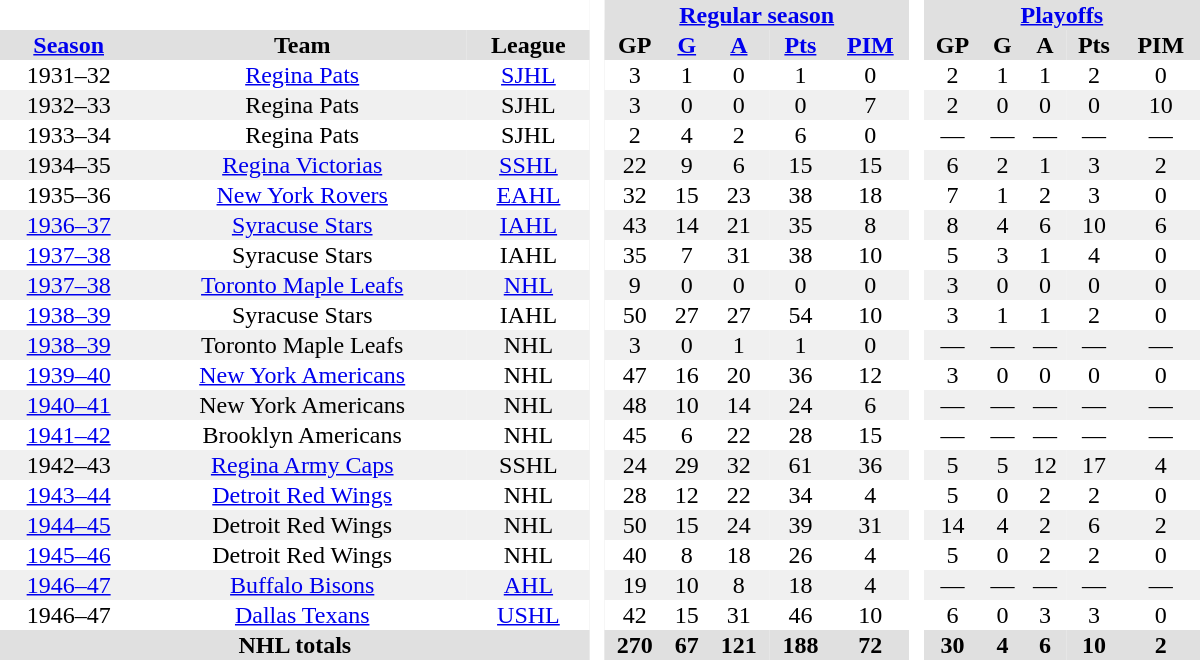<table border="0" cellpadding="1" cellspacing="0" style="text-align:center; width:50em">
<tr bgcolor="#e0e0e0">
<th colspan="3" bgcolor="#ffffff"> </th>
<th rowspan="99" bgcolor="#ffffff"> </th>
<th colspan="5"><a href='#'>Regular season</a></th>
<th rowspan="99" bgcolor="#ffffff"> </th>
<th colspan="5"><a href='#'>Playoffs</a></th>
</tr>
<tr bgcolor="#e0e0e0">
<th><a href='#'>Season</a></th>
<th>Team</th>
<th>League</th>
<th>GP</th>
<th><a href='#'>G</a></th>
<th><a href='#'>A</a></th>
<th><a href='#'>Pts</a></th>
<th><a href='#'>PIM</a></th>
<th>GP</th>
<th>G</th>
<th>A</th>
<th>Pts</th>
<th>PIM</th>
</tr>
<tr>
<td>1931–32</td>
<td><a href='#'>Regina Pats</a></td>
<td><a href='#'>SJHL</a></td>
<td>3</td>
<td>1</td>
<td>0</td>
<td>1</td>
<td>0</td>
<td>2</td>
<td>1</td>
<td>1</td>
<td>2</td>
<td>0</td>
</tr>
<tr bgcolor="#f0f0f0">
<td>1932–33</td>
<td>Regina Pats</td>
<td>SJHL</td>
<td>3</td>
<td>0</td>
<td>0</td>
<td>0</td>
<td>7</td>
<td>2</td>
<td>0</td>
<td>0</td>
<td>0</td>
<td>10</td>
</tr>
<tr>
<td>1933–34</td>
<td>Regina Pats</td>
<td>SJHL</td>
<td>2</td>
<td>4</td>
<td>2</td>
<td>6</td>
<td>0</td>
<td>—</td>
<td>—</td>
<td>—</td>
<td>—</td>
<td>—</td>
</tr>
<tr bgcolor="#f0f0f0">
<td>1934–35</td>
<td><a href='#'>Regina Victorias</a></td>
<td><a href='#'>SSHL</a></td>
<td>22</td>
<td>9</td>
<td>6</td>
<td>15</td>
<td>15</td>
<td>6</td>
<td>2</td>
<td>1</td>
<td>3</td>
<td>2</td>
</tr>
<tr>
<td>1935–36</td>
<td><a href='#'>New York Rovers</a></td>
<td><a href='#'>EAHL</a></td>
<td>32</td>
<td>15</td>
<td>23</td>
<td>38</td>
<td>18</td>
<td>7</td>
<td>1</td>
<td>2</td>
<td>3</td>
<td>0</td>
</tr>
<tr bgcolor="#f0f0f0">
<td><a href='#'>1936–37</a></td>
<td><a href='#'>Syracuse Stars</a></td>
<td><a href='#'>IAHL</a></td>
<td>43</td>
<td>14</td>
<td>21</td>
<td>35</td>
<td>8</td>
<td>8</td>
<td>4</td>
<td>6</td>
<td>10</td>
<td>6</td>
</tr>
<tr>
<td><a href='#'>1937–38</a></td>
<td>Syracuse Stars</td>
<td>IAHL</td>
<td>35</td>
<td>7</td>
<td>31</td>
<td>38</td>
<td>10</td>
<td>5</td>
<td>3</td>
<td>1</td>
<td>4</td>
<td>0</td>
</tr>
<tr bgcolor="#f0f0f0">
<td><a href='#'>1937–38</a></td>
<td><a href='#'>Toronto Maple Leafs</a></td>
<td><a href='#'>NHL</a></td>
<td>9</td>
<td>0</td>
<td>0</td>
<td>0</td>
<td>0</td>
<td>3</td>
<td>0</td>
<td>0</td>
<td>0</td>
<td>0</td>
</tr>
<tr>
<td><a href='#'>1938–39</a></td>
<td>Syracuse Stars</td>
<td>IAHL</td>
<td>50</td>
<td>27</td>
<td>27</td>
<td>54</td>
<td>10</td>
<td>3</td>
<td>1</td>
<td>1</td>
<td>2</td>
<td>0</td>
</tr>
<tr bgcolor="#f0f0f0">
<td><a href='#'>1938–39</a></td>
<td>Toronto Maple Leafs</td>
<td>NHL</td>
<td>3</td>
<td>0</td>
<td>1</td>
<td>1</td>
<td>0</td>
<td>—</td>
<td>—</td>
<td>—</td>
<td>—</td>
<td>—</td>
</tr>
<tr>
<td><a href='#'>1939–40</a></td>
<td><a href='#'>New York Americans</a></td>
<td>NHL</td>
<td>47</td>
<td>16</td>
<td>20</td>
<td>36</td>
<td>12</td>
<td>3</td>
<td>0</td>
<td>0</td>
<td>0</td>
<td>0</td>
</tr>
<tr bgcolor="#f0f0f0">
<td><a href='#'>1940–41</a></td>
<td>New York Americans</td>
<td>NHL</td>
<td>48</td>
<td>10</td>
<td>14</td>
<td>24</td>
<td>6</td>
<td>—</td>
<td>—</td>
<td>—</td>
<td>—</td>
<td>—</td>
</tr>
<tr>
<td><a href='#'>1941–42</a></td>
<td>Brooklyn Americans</td>
<td>NHL</td>
<td>45</td>
<td>6</td>
<td>22</td>
<td>28</td>
<td>15</td>
<td>—</td>
<td>—</td>
<td>—</td>
<td>—</td>
<td>—</td>
</tr>
<tr bgcolor="#f0f0f0">
<td>1942–43</td>
<td><a href='#'>Regina Army Caps</a></td>
<td>SSHL</td>
<td>24</td>
<td>29</td>
<td>32</td>
<td>61</td>
<td>36</td>
<td>5</td>
<td>5</td>
<td>12</td>
<td>17</td>
<td>4</td>
</tr>
<tr>
<td><a href='#'>1943–44</a></td>
<td><a href='#'>Detroit Red Wings</a></td>
<td>NHL</td>
<td>28</td>
<td>12</td>
<td>22</td>
<td>34</td>
<td>4</td>
<td>5</td>
<td>0</td>
<td>2</td>
<td>2</td>
<td>0</td>
</tr>
<tr bgcolor="#f0f0f0">
<td><a href='#'>1944–45</a></td>
<td>Detroit Red Wings</td>
<td>NHL</td>
<td>50</td>
<td>15</td>
<td>24</td>
<td>39</td>
<td>31</td>
<td>14</td>
<td>4</td>
<td>2</td>
<td>6</td>
<td>2</td>
</tr>
<tr>
<td><a href='#'>1945–46</a></td>
<td>Detroit Red Wings</td>
<td>NHL</td>
<td>40</td>
<td>8</td>
<td>18</td>
<td>26</td>
<td>4</td>
<td>5</td>
<td>0</td>
<td>2</td>
<td>2</td>
<td>0</td>
</tr>
<tr bgcolor="#f0f0f0">
<td><a href='#'>1946–47</a></td>
<td><a href='#'>Buffalo Bisons</a></td>
<td><a href='#'>AHL</a></td>
<td>19</td>
<td>10</td>
<td>8</td>
<td>18</td>
<td>4</td>
<td>—</td>
<td>—</td>
<td>—</td>
<td>—</td>
<td>—</td>
</tr>
<tr>
<td>1946–47</td>
<td><a href='#'>Dallas Texans</a></td>
<td><a href='#'>USHL</a></td>
<td>42</td>
<td>15</td>
<td>31</td>
<td>46</td>
<td>10</td>
<td>6</td>
<td>0</td>
<td>3</td>
<td>3</td>
<td>0</td>
</tr>
<tr bgcolor="#e0e0e0">
<th colspan="3">NHL totals</th>
<th>270</th>
<th>67</th>
<th>121</th>
<th>188</th>
<th>72</th>
<th>30</th>
<th>4</th>
<th>6</th>
<th>10</th>
<th>2</th>
</tr>
</table>
